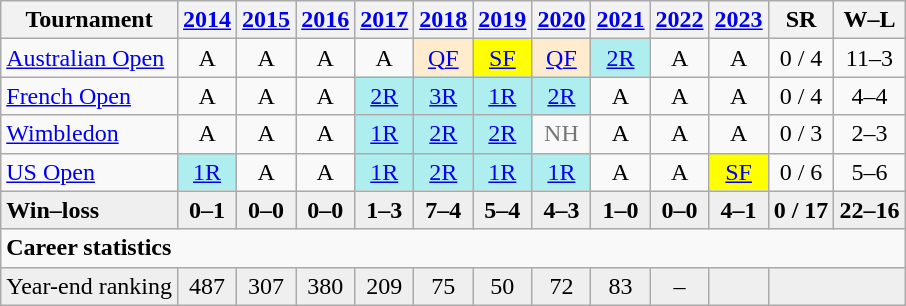<table class=wikitable style=text-align:center>
<tr>
<th>Tournament</th>
<th><a href='#'>2014</a></th>
<th><a href='#'>2015</a></th>
<th><a href='#'>2016</a></th>
<th><a href='#'>2017</a></th>
<th><a href='#'>2018</a></th>
<th><a href='#'>2019</a></th>
<th><a href='#'>2020</a></th>
<th><a href='#'>2021</a></th>
<th><a href='#'>2022</a></th>
<th><a href='#'>2023</a></th>
<th>SR</th>
<th>W–L</th>
</tr>
<tr>
<td align=left><a href='#'>Australian Open</a></td>
<td>A</td>
<td>A</td>
<td>A</td>
<td>A</td>
<td bgcolor=ffebcd><a href='#'>QF</a></td>
<td bgcolor=yellow><a href='#'>SF</a></td>
<td bgcolor=ffebcd><a href='#'>QF</a></td>
<td bgcolor=afeeee><a href='#'>2R</a></td>
<td>A</td>
<td>A</td>
<td>0 / 4</td>
<td>11–3</td>
</tr>
<tr>
<td align=left><a href='#'>French Open</a></td>
<td>A</td>
<td>A</td>
<td>A</td>
<td bgcolor=afeeee><a href='#'>2R</a></td>
<td bgcolor=afeeee><a href='#'>3R</a></td>
<td bgcolor=afeeee><a href='#'>1R</a></td>
<td bgcolor=afeeee><a href='#'>2R</a></td>
<td>A</td>
<td>A</td>
<td>A</td>
<td>0 / 4</td>
<td>4–4</td>
</tr>
<tr>
<td align=left><a href='#'>Wimbledon</a></td>
<td>A</td>
<td>A</td>
<td>A</td>
<td bgcolor=afeeee><a href='#'>1R</a></td>
<td bgcolor=afeeee><a href='#'>2R</a></td>
<td bgcolor=afeeee><a href='#'>2R</a></td>
<td style=color:#767676>NH</td>
<td>A</td>
<td>A</td>
<td>A</td>
<td>0 / 3</td>
<td>2–3</td>
</tr>
<tr>
<td align=left><a href='#'>US Open</a></td>
<td bgcolor=afeeee><a href='#'>1R</a></td>
<td>A</td>
<td>A</td>
<td bgcolor=afeeee><a href='#'>1R</a></td>
<td bgcolor=afeeee><a href='#'>2R</a></td>
<td bgcolor=afeeee><a href='#'>1R</a></td>
<td bgcolor=afeeee><a href='#'>1R</a></td>
<td>A</td>
<td>A</td>
<td bgcolor=yellow><a href='#'>SF</a></td>
<td>0 / 6</td>
<td>5–6</td>
</tr>
<tr style=background:#efefef;font-weight:bold>
<td align=left>Win–loss</td>
<td>0–1</td>
<td>0–0</td>
<td>0–0</td>
<td>1–3</td>
<td>7–4</td>
<td>5–4</td>
<td>4–3</td>
<td>1–0</td>
<td>0–0</td>
<td>4–1</td>
<td>0 / 17</td>
<td>22–16</td>
</tr>
<tr>
<td colspan="13" align="left"><strong>Career statistics</strong></td>
</tr>
<tr style=background:#efefef>
<td align=left>Year-end ranking</td>
<td>487</td>
<td>307</td>
<td>380</td>
<td>209</td>
<td>75</td>
<td>50</td>
<td>72</td>
<td>83</td>
<td>–</td>
<td></td>
<td colspan=2></td>
</tr>
</table>
